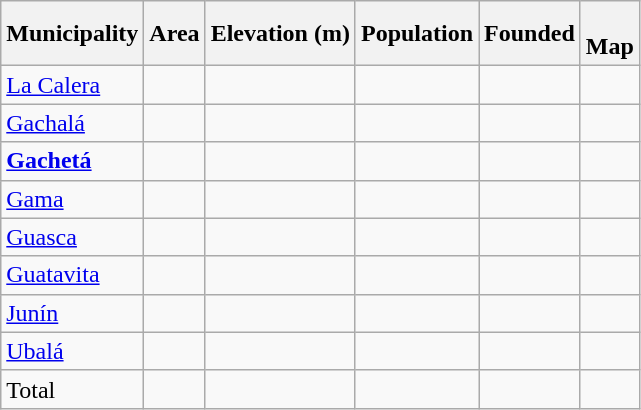<table class="wikitable sortable mw-collapsible">
<tr>
<th>Municipality<br></th>
<th>Area<br></th>
<th>Elevation (m)<br></th>
<th>Population<br></th>
<th>Founded</th>
<th><br>Map</th>
</tr>
<tr>
<td><a href='#'>La Calera</a></td>
<td></td>
<td></td>
<td></td>
<td></td>
<td></td>
</tr>
<tr>
<td><a href='#'>Gachalá</a></td>
<td></td>
<td></td>
<td></td>
<td></td>
<td></td>
</tr>
<tr>
<td><strong><a href='#'>Gachetá</a></strong></td>
<td></td>
<td></td>
<td></td>
<td></td>
<td></td>
</tr>
<tr>
<td><a href='#'>Gama</a></td>
<td></td>
<td></td>
<td></td>
<td></td>
<td></td>
</tr>
<tr>
<td><a href='#'>Guasca</a></td>
<td></td>
<td></td>
<td></td>
<td></td>
<td></td>
</tr>
<tr>
<td><a href='#'>Guatavita</a></td>
<td></td>
<td></td>
<td></td>
<td></td>
<td></td>
</tr>
<tr>
<td><a href='#'>Junín</a></td>
<td></td>
<td></td>
<td></td>
<td></td>
<td></td>
</tr>
<tr>
<td><a href='#'>Ubalá</a></td>
<td></td>
<td></td>
<td></td>
<td></td>
<td></td>
</tr>
<tr>
<td>Total</td>
<td></td>
<td></td>
<td></td>
<td></td>
<td></td>
</tr>
</table>
